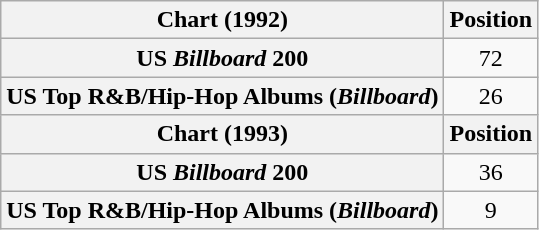<table class="wikitable sortable plainrowheaders">
<tr>
<th scope="col">Chart (1992)</th>
<th scope="col">Position</th>
</tr>
<tr>
<th scope="row">US <em>Billboard</em> 200</th>
<td style="text-align:center;">72</td>
</tr>
<tr>
<th scope="row">US Top R&B/Hip-Hop Albums (<em>Billboard</em>)</th>
<td style="text-align:center;">26</td>
</tr>
<tr>
<th scope="col">Chart (1993)</th>
<th scope="col">Position</th>
</tr>
<tr>
<th scope="row">US <em>Billboard</em> 200</th>
<td style="text-align:center;">36</td>
</tr>
<tr>
<th scope="row">US Top R&B/Hip-Hop Albums (<em>Billboard</em>)</th>
<td style="text-align:center;">9</td>
</tr>
</table>
